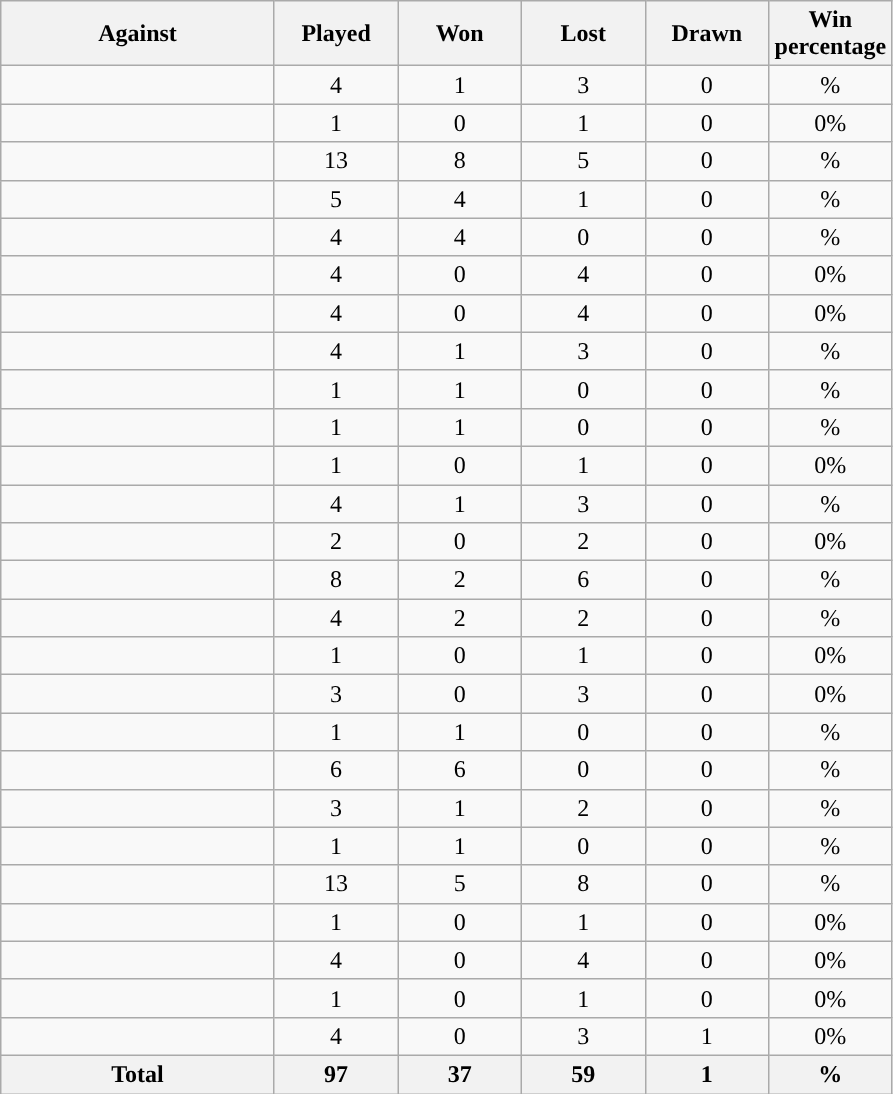<table class="wikitable sortable" style="border:1px solid #CCCCCC">
<tr>
<th align="left" width="175" bgcolor="#CCCCCC">Against</th>
<th align="center" width="75" bgcolor="#CCCCCC">Played</th>
<th align="center" width="75" bgcolor="#CCCCCC">Won</th>
<th align="center" width="75" bgcolor="#CCCCCC">Lost</th>
<th align="center" width="75" bgcolor="#CCCCCC">Drawn</th>
<th align="center" width="75" bgcolor="#CCCCCC">Win percentage</th>
</tr>
<tr style="text-align:center">
<td align="left"></td>
<td>4</td>
<td>1</td>
<td>3</td>
<td>0</td>
<td>%</td>
</tr>
<tr style="text-align:center">
<td align="left"></td>
<td>1</td>
<td>0</td>
<td>1</td>
<td>0</td>
<td>0%</td>
</tr>
<tr style="text-align:center">
<td align="left"></td>
<td>13</td>
<td>8</td>
<td>5</td>
<td>0</td>
<td>%</td>
</tr>
<tr style="text-align:center">
<td align="left"></td>
<td>5</td>
<td>4</td>
<td>1</td>
<td>0</td>
<td>%</td>
</tr>
<tr style="text-align:center">
<td align="left"></td>
<td>4</td>
<td>4</td>
<td>0</td>
<td>0</td>
<td>%</td>
</tr>
<tr style="text-align:center">
<td align="left"></td>
<td>4</td>
<td>0</td>
<td>4</td>
<td>0</td>
<td>0%</td>
</tr>
<tr style="text-align:center">
<td align="left"></td>
<td>4</td>
<td>0</td>
<td>4</td>
<td>0</td>
<td>0%</td>
</tr>
<tr style="text-align:center">
<td align="left"></td>
<td>4</td>
<td>1</td>
<td>3</td>
<td>0</td>
<td>%</td>
</tr>
<tr style="text-align:center">
<td align="left"></td>
<td>1</td>
<td>1</td>
<td>0</td>
<td>0</td>
<td>%</td>
</tr>
<tr style="text-align:center">
<td align="left"></td>
<td>1</td>
<td>1</td>
<td>0</td>
<td>0</td>
<td>%</td>
</tr>
<tr style="text-align:center">
<td align="left"></td>
<td>1</td>
<td>0</td>
<td>1</td>
<td>0</td>
<td>0%</td>
</tr>
<tr style="text-align:center">
<td align="left"></td>
<td>4</td>
<td>1</td>
<td>3</td>
<td>0</td>
<td>%</td>
</tr>
<tr style="text-align:center">
<td align="left"></td>
<td>2</td>
<td>0</td>
<td>2</td>
<td>0</td>
<td>0%</td>
</tr>
<tr style="text-align:center">
<td align="left"></td>
<td>8</td>
<td>2</td>
<td>6</td>
<td>0</td>
<td>%</td>
</tr>
<tr style="text-align:center">
<td align="left"></td>
<td>4</td>
<td>2</td>
<td>2</td>
<td>0</td>
<td>%</td>
</tr>
<tr style="text-align:center">
<td align="left"></td>
<td>1</td>
<td>0</td>
<td>1</td>
<td>0</td>
<td>0%</td>
</tr>
<tr style="text-align:center">
<td align="left"></td>
<td>3</td>
<td>0</td>
<td>3</td>
<td>0</td>
<td>0%</td>
</tr>
<tr style="text-align:center">
<td align="left"></td>
<td>1</td>
<td>1</td>
<td>0</td>
<td>0</td>
<td>%</td>
</tr>
<tr style="text-align:center">
<td align="left"></td>
<td>6</td>
<td>6</td>
<td>0</td>
<td>0</td>
<td>%</td>
</tr>
<tr style="text-align:center">
<td align="left"></td>
<td>3</td>
<td>1</td>
<td>2</td>
<td>0</td>
<td>%</td>
</tr>
<tr style="text-align:center">
<td align="left"></td>
<td>1</td>
<td>1</td>
<td>0</td>
<td>0</td>
<td>%</td>
</tr>
<tr style="text-align:center">
<td align="left"></td>
<td>13</td>
<td>5</td>
<td>8</td>
<td>0</td>
<td>%</td>
</tr>
<tr style="text-align:center">
<td align="left"></td>
<td>1</td>
<td>0</td>
<td>1</td>
<td>0</td>
<td>0%</td>
</tr>
<tr style="text-align:center">
<td align="left"></td>
<td>4</td>
<td>0</td>
<td>4</td>
<td>0</td>
<td>0%</td>
</tr>
<tr style="text-align:center">
<td align="left"></td>
<td>1</td>
<td>0</td>
<td>1</td>
<td>0</td>
<td>0%</td>
</tr>
<tr style="text-align:center">
<td align="left"></td>
<td>4</td>
<td>0</td>
<td>3</td>
<td>1</td>
<td>0%</td>
</tr>
<tr style="text-align:center;">
<th>Total</th>
<th><strong>97</strong></th>
<th><strong>37</strong></th>
<th><strong>59</strong></th>
<th><strong>1</strong></th>
<th><strong>%</strong></th>
</tr>
</table>
